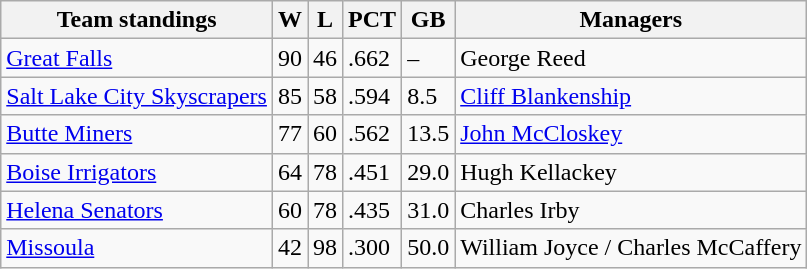<table class="wikitable">
<tr>
<th>Team standings</th>
<th>W</th>
<th>L</th>
<th>PCT</th>
<th>GB</th>
<th>Managers</th>
</tr>
<tr>
<td><a href='#'>Great Falls</a></td>
<td>90</td>
<td>46</td>
<td>.662</td>
<td>–</td>
<td>George Reed</td>
</tr>
<tr>
<td><a href='#'>Salt Lake City Skyscrapers</a></td>
<td>85</td>
<td>58</td>
<td>.594</td>
<td>8.5</td>
<td><a href='#'>Cliff Blankenship</a></td>
</tr>
<tr>
<td><a href='#'>Butte Miners</a></td>
<td>77</td>
<td>60</td>
<td>.562</td>
<td>13.5</td>
<td><a href='#'>John McCloskey</a></td>
</tr>
<tr>
<td><a href='#'>Boise Irrigators</a></td>
<td>64</td>
<td>78</td>
<td>.451</td>
<td>29.0</td>
<td>Hugh Kellackey</td>
</tr>
<tr>
<td><a href='#'>Helena Senators</a></td>
<td>60</td>
<td>78</td>
<td>.435</td>
<td>31.0</td>
<td>Charles Irby</td>
</tr>
<tr>
<td><a href='#'>Missoula</a></td>
<td>42</td>
<td>98</td>
<td>.300</td>
<td>50.0</td>
<td>William Joyce / Charles McCaffery</td>
</tr>
</table>
